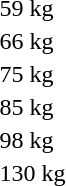<table>
<tr>
<td rowspan=2>59 kg<br></td>
<td rowspan=2></td>
<td rowspan=2></td>
<td></td>
</tr>
<tr>
<td></td>
</tr>
<tr>
<td rowspan=2>66 kg<br></td>
<td rowspan=2></td>
<td rowspan=2></td>
<td></td>
</tr>
<tr>
<td></td>
</tr>
<tr>
<td rowspan=2>75 kg<br></td>
<td rowspan=2></td>
<td rowspan=2></td>
<td></td>
</tr>
<tr>
<td></td>
</tr>
<tr>
<td rowspan=2>85 kg<br></td>
<td rowspan=2></td>
<td rowspan=2></td>
<td></td>
</tr>
<tr>
<td></td>
</tr>
<tr>
<td rowspan=2>98 kg<br></td>
<td rowspan=2></td>
<td rowspan=2></td>
<td></td>
</tr>
<tr>
<td></td>
</tr>
<tr>
<td rowspan=2>130 kg<br></td>
<td rowspan=2></td>
<td rowspan=2></td>
<td></td>
</tr>
<tr>
<td></td>
</tr>
</table>
